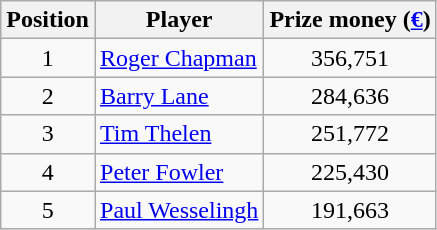<table class=wikitable>
<tr>
<th>Position</th>
<th>Player</th>
<th>Prize money (<a href='#'>€</a>)</th>
</tr>
<tr>
<td align=center>1</td>
<td> <a href='#'>Roger Chapman</a></td>
<td align=center>356,751</td>
</tr>
<tr>
<td align=center>2</td>
<td> <a href='#'>Barry Lane</a></td>
<td align=center>284,636</td>
</tr>
<tr>
<td align=center>3</td>
<td> <a href='#'>Tim Thelen</a></td>
<td align=center>251,772</td>
</tr>
<tr>
<td align=center>4</td>
<td> <a href='#'>Peter Fowler</a></td>
<td align=center>225,430</td>
</tr>
<tr>
<td align=center>5</td>
<td> <a href='#'>Paul Wesselingh</a></td>
<td align=center>191,663</td>
</tr>
</table>
